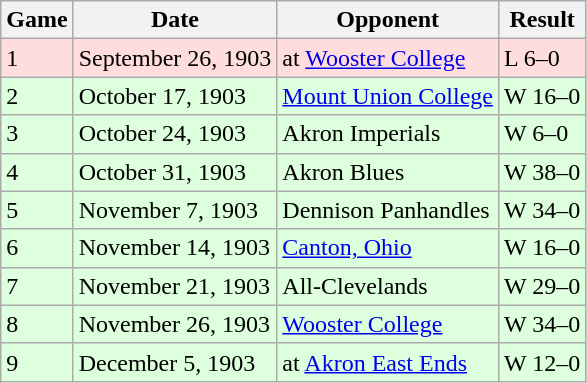<table class="wikitable">
<tr>
<th>Game</th>
<th>Date</th>
<th>Opponent</th>
<th>Result</th>
</tr>
<tr style="background: #ffdddd;">
<td>1</td>
<td>September 26, 1903</td>
<td>at <a href='#'>Wooster College</a></td>
<td>L 6–0</td>
</tr>
<tr style="background: #ddffdd;">
<td>2</td>
<td>October 17, 1903</td>
<td><a href='#'>Mount Union College</a></td>
<td>W 16–0</td>
</tr>
<tr style="background: #ddffdd;">
<td>3</td>
<td>October 24, 1903</td>
<td>Akron Imperials</td>
<td>W 6–0</td>
</tr>
<tr style="background: #ddffdd;">
<td>4</td>
<td>October 31, 1903</td>
<td>Akron Blues</td>
<td>W 38–0</td>
</tr>
<tr style="background: #ddffdd;">
<td>5</td>
<td>November 7, 1903</td>
<td>Dennison Panhandles</td>
<td>W 34–0</td>
</tr>
<tr style="background: #ddffdd;">
<td>6</td>
<td>November 14, 1903</td>
<td><a href='#'>Canton, Ohio</a></td>
<td>W 16–0</td>
</tr>
<tr style="background: #ddffdd;">
<td>7</td>
<td>November 21, 1903</td>
<td>All-Clevelands</td>
<td>W 29–0</td>
</tr>
<tr style="background: #ddffdd;">
<td>8</td>
<td>November 26, 1903</td>
<td><a href='#'>Wooster College</a></td>
<td>W 34–0</td>
</tr>
<tr style="background: #ddffdd;">
<td>9</td>
<td>December 5, 1903</td>
<td>at <a href='#'>Akron East Ends</a></td>
<td>W 12–0</td>
</tr>
</table>
